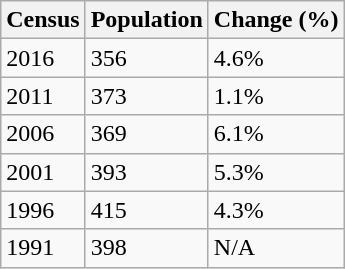<table class="wikitable">
<tr>
<th>Census</th>
<th>Population</th>
<th>Change (%)</th>
</tr>
<tr>
<td>2016</td>
<td>356</td>
<td> 4.6%</td>
</tr>
<tr>
<td>2011</td>
<td>373</td>
<td> 1.1%</td>
</tr>
<tr>
<td>2006</td>
<td>369</td>
<td> 6.1%</td>
</tr>
<tr>
<td>2001</td>
<td>393</td>
<td> 5.3%</td>
</tr>
<tr>
<td>1996</td>
<td>415</td>
<td> 4.3%</td>
</tr>
<tr>
<td>1991</td>
<td>398</td>
<td>N/A</td>
</tr>
</table>
